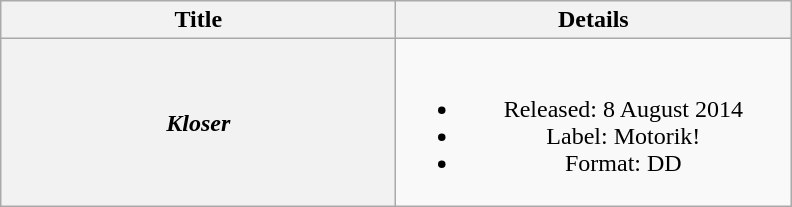<table class="wikitable plainrowheaders" style="text-align:center;" border="1">
<tr>
<th scope="col" rowspan="1" style="width:16em;">Title</th>
<th scope="col" rowspan="1" style="width:16em;">Details</th>
</tr>
<tr>
<th scope="row"><em>Kloser</em></th>
<td><br><ul><li>Released: 8 August 2014 </li><li>Label: Motorik! </li><li>Format: DD</li></ul></td>
</tr>
</table>
